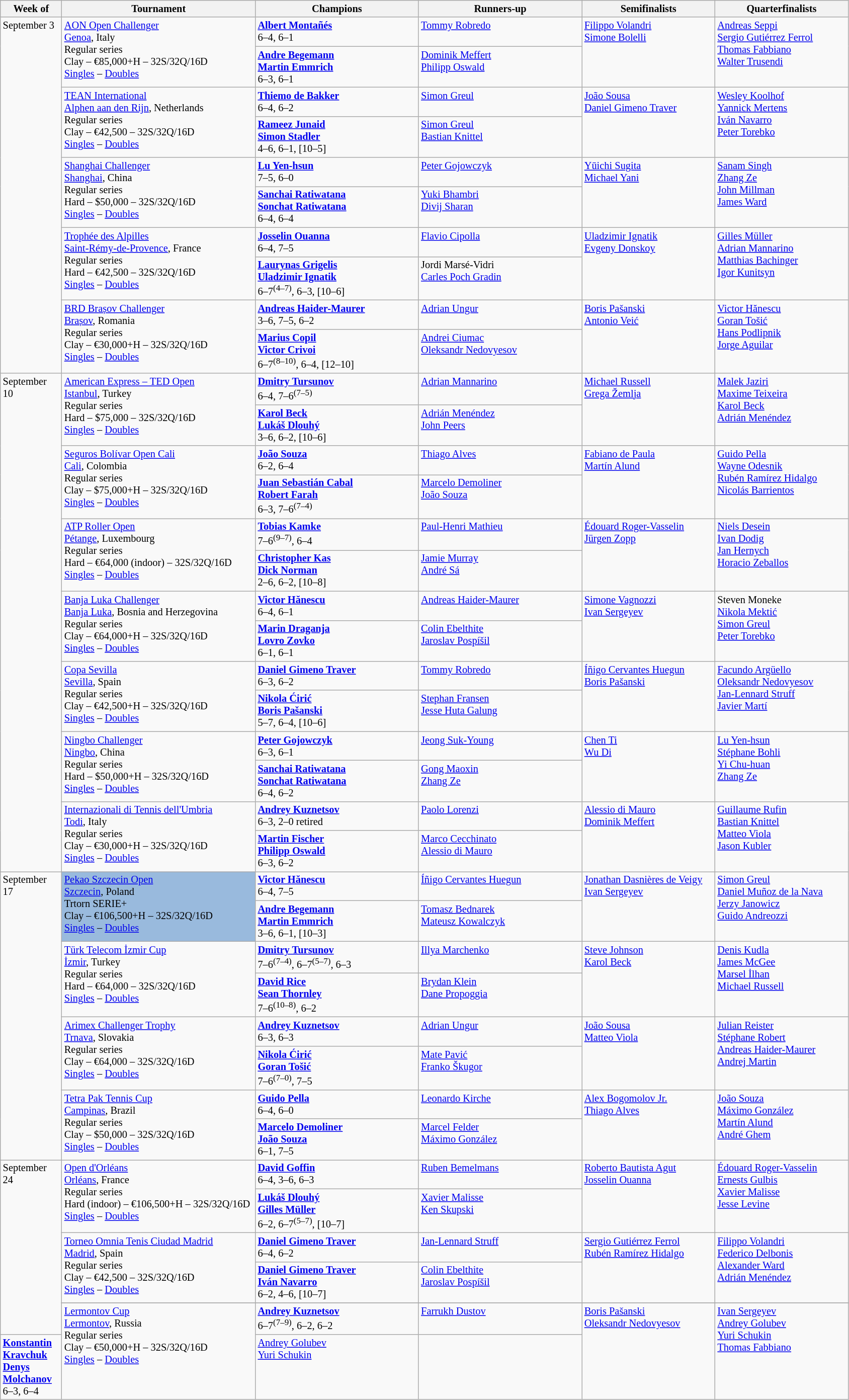<table class=wikitable style=font-size:85%;>
<tr>
<th width=75>Week of</th>
<th width=250>Tournament</th>
<th width=210>Champions</th>
<th width=210>Runners-up</th>
<th width=170>Semifinalists</th>
<th width=170>Quarterfinalists</th>
</tr>
<tr valign=top>
<td rowspan=10>September 3</td>
<td rowspan=2><a href='#'>AON Open Challenger</a><br> <a href='#'>Genoa</a>, Italy<br>Regular series<br>Clay – €85,000+H – 32S/32Q/16D<br><a href='#'>Singles</a> – <a href='#'>Doubles</a></td>
<td> <strong><a href='#'>Albert Montañés</a></strong> <br> 6–4, 6–1</td>
<td> <a href='#'>Tommy Robredo</a></td>
<td rowspan=2> <a href='#'>Filippo Volandri</a> <br>  <a href='#'>Simone Bolelli</a></td>
<td rowspan=2> <a href='#'>Andreas Seppi</a> <br>  <a href='#'>Sergio Gutiérrez Ferrol</a> <br>  <a href='#'>Thomas Fabbiano</a> <br>  <a href='#'>Walter Trusendi</a></td>
</tr>
<tr valign=top>
<td> <strong><a href='#'>Andre Begemann</a></strong><br> <strong><a href='#'>Martin Emmrich</a></strong><br> 6–3, 6–1</td>
<td> <a href='#'>Dominik Meffert</a><br> <a href='#'>Philipp Oswald</a></td>
</tr>
<tr valign=top>
<td rowspan=2><a href='#'>TEAN International</a><br> <a href='#'>Alphen aan den Rijn</a>, Netherlands<br>Regular series<br>Clay – €42,500 – 32S/32Q/16D<br><a href='#'>Singles</a> – <a href='#'>Doubles</a></td>
<td> <strong><a href='#'>Thiemo de Bakker</a></strong> <br> 6–4, 6–2</td>
<td> <a href='#'>Simon Greul</a></td>
<td rowspan=2> <a href='#'>João Sousa</a> <br>  <a href='#'>Daniel Gimeno Traver</a></td>
<td rowspan=2> <a href='#'>Wesley Koolhof</a> <br>  <a href='#'>Yannick Mertens</a> <br>  <a href='#'>Iván Navarro</a> <br>  <a href='#'>Peter Torebko</a></td>
</tr>
<tr valign=top>
<td> <strong><a href='#'>Rameez Junaid</a></strong><br> <strong><a href='#'>Simon Stadler</a></strong> <br> 4–6, 6–1, [10–5]</td>
<td> <a href='#'>Simon Greul</a><br> <a href='#'>Bastian Knittel</a></td>
</tr>
<tr valign=top>
<td rowspan=2><a href='#'>Shanghai Challenger</a><br> <a href='#'>Shanghai</a>, China<br>Regular series<br>Hard – $50,000 – 32S/32Q/16D<br><a href='#'>Singles</a> – <a href='#'>Doubles</a></td>
<td> <strong><a href='#'>Lu Yen-hsun</a></strong> <br>7–5, 6–0</td>
<td> <a href='#'>Peter Gojowczyk</a></td>
<td rowspan=2> <a href='#'>Yūichi Sugita</a> <br>  <a href='#'>Michael Yani</a></td>
<td rowspan=2> <a href='#'>Sanam Singh</a> <br>  <a href='#'>Zhang Ze</a> <br>  <a href='#'>John Millman</a> <br>  <a href='#'>James Ward</a></td>
</tr>
<tr valign=top>
<td> <strong><a href='#'>Sanchai Ratiwatana</a></strong><br> <strong><a href='#'>Sonchat Ratiwatana</a></strong> <br> 6–4, 6–4</td>
<td> <a href='#'>Yuki Bhambri</a><br> <a href='#'>Divij Sharan</a></td>
</tr>
<tr valign=top>
<td rowspan=2><a href='#'>Trophée des Alpilles</a><br> <a href='#'>Saint-Rémy-de-Provence</a>, France<br>Regular series<br>Hard – €42,500 – 32S/32Q/16D<br><a href='#'>Singles</a> – <a href='#'>Doubles</a></td>
<td> <strong><a href='#'>Josselin Ouanna</a></strong> <br> 6–4, 7–5</td>
<td> <a href='#'>Flavio Cipolla</a></td>
<td rowspan=2> <a href='#'>Uladzimir Ignatik</a> <br>  <a href='#'>Evgeny Donskoy</a></td>
<td rowspan=2> <a href='#'>Gilles Müller</a> <br>  <a href='#'>Adrian Mannarino</a> <br>  <a href='#'>Matthias Bachinger</a> <br>  <a href='#'>Igor Kunitsyn</a></td>
</tr>
<tr valign=top>
<td> <strong><a href='#'>Laurynas Grigelis</a></strong><br> <strong><a href='#'>Uladzimir Ignatik</a></strong> <br> 6–7<sup>(4–7)</sup>, 6–3, [10–6]</td>
<td> Jordi Marsé-Vidri<br> <a href='#'>Carles Poch Gradin</a></td>
</tr>
<tr valign=top>
<td rowspan=2><a href='#'>BRD Brașov Challenger</a><br> <a href='#'>Brașov</a>, Romania<br>Regular series<br>Clay – €30,000+H – 32S/32Q/16D<br><a href='#'>Singles</a> – <a href='#'>Doubles</a></td>
<td> <strong><a href='#'>Andreas Haider-Maurer</a></strong> <br>3–6, 7–5, 6–2</td>
<td> <a href='#'>Adrian Ungur</a></td>
<td rowspan=2> <a href='#'>Boris Pašanski</a> <br>  <a href='#'>Antonio Veić</a></td>
<td rowspan=2> <a href='#'>Victor Hănescu</a> <br>  <a href='#'>Goran Tošić</a> <br>  <a href='#'>Hans Podlipnik</a> <br>  <a href='#'>Jorge Aguilar</a></td>
</tr>
<tr valign=top>
<td> <strong><a href='#'>Marius Copil</a></strong><br> <strong><a href='#'>Victor Crivoi</a></strong> <br> 6–7<sup>(8–10)</sup>, 6–4, [12–10]</td>
<td> <a href='#'>Andrei Ciumac</a><br> <a href='#'>Oleksandr Nedovyesov</a></td>
</tr>
<tr valign=top>
<td rowspan=14>September 10</td>
<td rowspan=2><a href='#'>American Express – TED Open</a><br> <a href='#'>Istanbul</a>, Turkey<br>Regular series<br>Hard – $75,000 – 32S/32Q/16D<br><a href='#'>Singles</a> – <a href='#'>Doubles</a></td>
<td> <strong><a href='#'>Dmitry Tursunov</a></strong><br>6–4, 7–6<sup>(7–5)</sup></td>
<td> <a href='#'>Adrian Mannarino</a></td>
<td rowspan=2> <a href='#'>Michael Russell</a> <br>  <a href='#'>Grega Žemlja</a></td>
<td rowspan=2> <a href='#'>Malek Jaziri</a> <br>  <a href='#'>Maxime Teixeira</a> <br>  <a href='#'>Karol Beck</a> <br>  <a href='#'>Adrián Menéndez</a></td>
</tr>
<tr valign=top>
<td> <strong><a href='#'>Karol Beck</a></strong><br> <strong><a href='#'>Lukáš Dlouhý</a></strong><br>3–6, 6–2, [10–6]</td>
<td> <a href='#'>Adrián Menéndez</a><br> <a href='#'>John Peers</a></td>
</tr>
<tr valign=top>
<td rowspan=2><a href='#'>Seguros Bolívar Open Cali</a><br> <a href='#'>Cali</a>, Colombia<br>Regular series<br>Clay – $75,000+H – 32S/32Q/16D<br><a href='#'>Singles</a> – <a href='#'>Doubles</a></td>
<td> <strong><a href='#'>João Souza</a></strong><br>6–2, 6–4</td>
<td> <a href='#'>Thiago Alves</a></td>
<td rowspan=2> <a href='#'>Fabiano de Paula</a> <br>  <a href='#'>Martín Alund</a></td>
<td rowspan=2> <a href='#'>Guido Pella</a> <br>  <a href='#'>Wayne Odesnik</a><br>  <a href='#'>Rubén Ramírez Hidalgo</a> <br>  <a href='#'>Nicolás Barrientos</a></td>
</tr>
<tr valign=top>
<td> <strong><a href='#'>Juan Sebastián Cabal</a></strong><br> <strong><a href='#'>Robert Farah</a></strong><br>6–3, 7–6<sup>(7–4)</sup></td>
<td> <a href='#'>Marcelo Demoliner</a><br> <a href='#'>João Souza</a></td>
</tr>
<tr valign=top>
<td rowspan=2><a href='#'>ATP Roller Open</a><br> <a href='#'>Pétange</a>, Luxembourg<br>Regular series<br>Hard – €64,000 (indoor) – 32S/32Q/16D<br><a href='#'>Singles</a> – <a href='#'>Doubles</a></td>
<td> <strong><a href='#'>Tobias Kamke</a></strong><br>7–6<sup>(9–7)</sup>, 6–4</td>
<td> <a href='#'>Paul-Henri Mathieu</a></td>
<td rowspan=2> <a href='#'>Édouard Roger-Vasselin</a> <br>  <a href='#'>Jürgen Zopp</a></td>
<td rowspan=2> <a href='#'>Niels Desein</a> <br>  <a href='#'>Ivan Dodig</a> <br>  <a href='#'>Jan Hernych</a> <br>  <a href='#'>Horacio Zeballos</a></td>
</tr>
<tr valign=top>
<td> <strong><a href='#'>Christopher Kas</a></strong><br> <strong><a href='#'>Dick Norman</a></strong><br>2–6, 6–2, [10–8]</td>
<td> <a href='#'>Jamie Murray</a><br> <a href='#'>André Sá</a></td>
</tr>
<tr valign=top>
<td rowspan=2><a href='#'>Banja Luka Challenger</a><br> <a href='#'>Banja Luka</a>, Bosnia and Herzegovina<br>Regular series<br>Clay – €64,000+H – 32S/32Q/16D<br><a href='#'>Singles</a> – <a href='#'>Doubles</a></td>
<td> <strong><a href='#'>Victor Hănescu</a></strong><br>6–4, 6–1</td>
<td> <a href='#'>Andreas Haider-Maurer</a></td>
<td rowspan=2> <a href='#'>Simone Vagnozzi</a> <br>  <a href='#'>Ivan Sergeyev</a></td>
<td rowspan=2> Steven Moneke <br>  <a href='#'>Nikola Mektić</a> <br>  <a href='#'>Simon Greul</a> <br>  <a href='#'>Peter Torebko</a></td>
</tr>
<tr valign=top>
<td> <strong><a href='#'>Marin Draganja</a></strong><br> <strong><a href='#'>Lovro Zovko</a></strong><br>6–1, 6–1</td>
<td> <a href='#'>Colin Ebelthite</a><br> <a href='#'>Jaroslav Pospíšil</a></td>
</tr>
<tr valign=top>
<td rowspan=2><a href='#'>Copa Sevilla</a><br> <a href='#'>Sevilla</a>, Spain<br>Regular series<br>Clay – €42,500+H – 32S/32Q/16D<br><a href='#'>Singles</a> – <a href='#'>Doubles</a></td>
<td> <strong><a href='#'>Daniel Gimeno Traver</a></strong><br>6–3, 6–2</td>
<td> <a href='#'>Tommy Robredo</a></td>
<td rowspan=2> <a href='#'>Íñigo Cervantes Huegun</a> <br>  <a href='#'>Boris Pašanski</a></td>
<td rowspan=2> <a href='#'>Facundo Argüello</a>  <br>  <a href='#'>Oleksandr Nedovyesov</a> <br>  <a href='#'>Jan-Lennard Struff</a> <br>  <a href='#'>Javier Martí</a></td>
</tr>
<tr valign=top>
<td> <strong><a href='#'>Nikola Ćirić</a></strong><br> <strong><a href='#'>Boris Pašanski</a></strong><br>5–7, 6–4, [10–6]</td>
<td> <a href='#'>Stephan Fransen</a><br> <a href='#'>Jesse Huta Galung</a></td>
</tr>
<tr valign=top>
<td rowspan=2><a href='#'>Ningbo Challenger</a><br> <a href='#'>Ningbo</a>, China<br>Regular series<br>Hard – $50,000+H – 32S/32Q/16D<br><a href='#'>Singles</a> – <a href='#'>Doubles</a></td>
<td> <strong><a href='#'>Peter Gojowczyk</a></strong> <br>6–3, 6–1</td>
<td> <a href='#'>Jeong Suk-Young</a></td>
<td rowspan=2> <a href='#'>Chen Ti</a> <br>  <a href='#'>Wu Di</a></td>
<td rowspan=2> <a href='#'>Lu Yen-hsun</a> <br>  <a href='#'>Stéphane Bohli</a> <br>  <a href='#'>Yi Chu-huan</a> <br>  <a href='#'>Zhang Ze</a></td>
</tr>
<tr valign=top>
<td> <strong><a href='#'>Sanchai Ratiwatana</a></strong><br> <strong><a href='#'>Sonchat Ratiwatana</a></strong><br>6–4, 6–2</td>
<td> <a href='#'>Gong Maoxin</a><br> <a href='#'>Zhang Ze</a></td>
</tr>
<tr valign=top>
<td rowspan=2><a href='#'>Internazionali di Tennis dell'Umbria</a><br><a href='#'>Todi</a>, Italy<br>Regular series<br>Clay – €30,000+H – 32S/32Q/16D<br><a href='#'>Singles</a> – <a href='#'>Doubles</a></td>
<td> <strong><a href='#'>Andrey Kuznetsov</a></strong><br>6–3, 2–0 retired</td>
<td> <a href='#'>Paolo Lorenzi</a></td>
<td rowspan=2> <a href='#'>Alessio di Mauro</a> <br>  <a href='#'>Dominik Meffert</a></td>
<td rowspan=2> <a href='#'>Guillaume Rufin</a> <br>  <a href='#'>Bastian Knittel</a> <br>  <a href='#'>Matteo Viola</a> <br>  <a href='#'>Jason Kubler</a></td>
</tr>
<tr valign=top>
<td> <strong><a href='#'>Martin Fischer</a></strong><br> <strong><a href='#'>Philipp Oswald</a></strong><br>6–3, 6–2</td>
<td> <a href='#'>Marco Cecchinato</a><br> <a href='#'>Alessio di Mauro</a></td>
</tr>
<tr valign=top>
<td rowspan=8>September 17</td>
<td bgcolor=99badd rowspan=2><a href='#'>Pekao Szczecin Open</a><br> <a href='#'>Szczecin</a>, Poland<br>Trtorn SERIE+ <br>Clay – €106,500+H – 32S/32Q/16D<br><a href='#'>Singles</a> – <a href='#'>Doubles</a></td>
<td> <strong><a href='#'>Victor Hănescu</a></strong>  <br> 6–4, 7–5</td>
<td> <a href='#'>Íñigo Cervantes Huegun</a></td>
<td rowspan=2> <a href='#'>Jonathan Dasnières de Veigy</a> <br>  <a href='#'>Ivan Sergeyev</a></td>
<td rowspan=2> <a href='#'>Simon Greul</a> <br>  <a href='#'>Daniel Muñoz de la Nava</a> <br>  <a href='#'>Jerzy Janowicz</a> <br>  <a href='#'>Guido Andreozzi</a></td>
</tr>
<tr valign=top>
<td> <strong><a href='#'>Andre Begemann</a></strong><br> <strong><a href='#'>Martin Emmrich</a></strong> <br> 3–6, 6–1, [10–3]</td>
<td> <a href='#'>Tomasz Bednarek</a><br> <a href='#'>Mateusz Kowalczyk</a></td>
</tr>
<tr valign=top>
<td rowspan=2><a href='#'>Türk Telecom İzmir Cup</a><br> <a href='#'>İzmir</a>, Turkey<br>Regular series<br>Hard – €64,000 – 32S/32Q/16D<br><a href='#'>Singles</a> – <a href='#'>Doubles</a></td>
<td> <strong><a href='#'>Dmitry Tursunov</a></strong><br>7–6<sup>(7–4)</sup>, 6–7<sup>(5–7)</sup>, 6–3</td>
<td> <a href='#'>Illya Marchenko</a></td>
<td rowspan=2> <a href='#'>Steve Johnson</a> <br>  <a href='#'>Karol Beck</a></td>
<td rowspan=2> <a href='#'>Denis Kudla</a> <br>  <a href='#'>James McGee</a> <br>  <a href='#'>Marsel İlhan</a> <br>  <a href='#'>Michael Russell</a></td>
</tr>
<tr valign=top>
<td> <strong><a href='#'>David Rice</a></strong><br> <strong><a href='#'>Sean Thornley</a></strong> <br> 7–6<sup>(10–8)</sup>, 6–2</td>
<td> <a href='#'>Brydan Klein</a><br> <a href='#'>Dane Propoggia</a></td>
</tr>
<tr valign=top>
<td rowspan=2><a href='#'>Arimex Challenger Trophy</a><br> <a href='#'>Trnava</a>, Slovakia<br>Regular series<br>Clay – €64,000 – 32S/32Q/16D<br><a href='#'>Singles</a> – <a href='#'>Doubles</a></td>
<td> <strong><a href='#'>Andrey Kuznetsov</a></strong> <br>6–3, 6–3</td>
<td> <a href='#'>Adrian Ungur</a></td>
<td rowspan=2> <a href='#'>João Sousa</a> <br>  <a href='#'>Matteo Viola</a></td>
<td rowspan=2> <a href='#'>Julian Reister</a> <br>  <a href='#'>Stéphane Robert</a> <br>  <a href='#'>Andreas Haider-Maurer</a> <br>  <a href='#'>Andrej Martin</a></td>
</tr>
<tr valign=top>
<td> <strong><a href='#'>Nikola Ćirić</a></strong><br> <strong><a href='#'>Goran Tošić</a></strong> <br> 7–6<sup>(7–0)</sup>, 7–5</td>
<td> <a href='#'>Mate Pavić</a><br> <a href='#'>Franko Škugor</a></td>
</tr>
<tr valign=top>
<td rowspan=2><a href='#'>Tetra Pak Tennis Cup</a><br> <a href='#'>Campinas</a>, Brazil<br>Regular series<br>Clay – $50,000 – 32S/32Q/16D<br><a href='#'>Singles</a> – <a href='#'>Doubles</a></td>
<td> <strong><a href='#'>Guido Pella</a></strong><br>6–4, 6–0</td>
<td> <a href='#'>Leonardo Kirche</a></td>
<td rowspan=2> <a href='#'>Alex Bogomolov Jr.</a> <br>  <a href='#'>Thiago Alves</a></td>
<td rowspan=2> <a href='#'>João Souza</a> <br>  <a href='#'>Máximo González</a> <br>  <a href='#'>Martín Alund</a> <br>  <a href='#'>André Ghem</a></td>
</tr>
<tr valign=top>
<td> <strong><a href='#'>Marcelo Demoliner</a></strong><br>  <strong><a href='#'>João Souza</a></strong><br> 6–1, 7–5</td>
<td> <a href='#'>Marcel Felder</a> <br>  <a href='#'>Máximo González</a></td>
</tr>
<tr valign=top>
<td rowspan=6>September 24</td>
<td rowspan=2><a href='#'>Open d'Orléans</a><br> <a href='#'>Orléans</a>, France<br>Regular series<br>Hard (indoor) – €106,500+H – 32S/32Q/16D<br><a href='#'>Singles</a> – <a href='#'>Doubles</a></td>
<td> <strong><a href='#'>David Goffin</a></strong> <br>6–4, 3–6, 6–3</td>
<td> <a href='#'>Ruben Bemelmans</a></td>
<td rowspan=2> <a href='#'>Roberto Bautista Agut</a> <br>  <a href='#'>Josselin Ouanna</a></td>
<td rowspan=2> <a href='#'>Édouard Roger-Vasselin</a>  <br>  <a href='#'>Ernests Gulbis</a> <br>  <a href='#'>Xavier Malisse</a> <br>  <a href='#'>Jesse Levine</a></td>
</tr>
<tr valign=top>
<td> <strong><a href='#'>Lukáš Dlouhý</a></strong><br> <strong><a href='#'>Gilles Müller</a></strong><br> 6–2, 6–7<sup>(5–7)</sup>, [10–7]</td>
<td> <a href='#'>Xavier Malisse</a><br> <a href='#'>Ken Skupski</a></td>
</tr>
<tr valign=top>
<td rowspan=2><a href='#'>Torneo Omnia Tenis Ciudad Madrid</a><br> <a href='#'>Madrid</a>, Spain<br>Regular series<br>Clay – €42,500 – 32S/32Q/16D<br><a href='#'>Singles</a> – <a href='#'>Doubles</a></td>
<td> <strong><a href='#'>Daniel Gimeno Traver</a></strong> <br>6–4, 6–2</td>
<td> <a href='#'>Jan-Lennard Struff</a></td>
<td rowspan=2> <a href='#'>Sergio Gutiérrez Ferrol</a> <br>  <a href='#'>Rubén Ramírez Hidalgo</a></td>
<td rowspan=2> <a href='#'>Filippo Volandri</a> <br>  <a href='#'>Federico Delbonis</a> <br>  <a href='#'>Alexander Ward</a>  <br>  <a href='#'>Adrián Menéndez</a></td>
</tr>
<tr valign=top>
<td> <strong><a href='#'>Daniel Gimeno Traver</a></strong><br> <strong><a href='#'>Iván Navarro</a></strong> <br> 6–2, 4–6, [10–7]</td>
<td> <a href='#'>Colin Ebelthite</a><br> <a href='#'>Jaroslav Pospíšil</a></td>
</tr>
<tr valign=top>
</tr>
<tr valign=top>
<td rowspan=2><a href='#'>Lermontov Cup</a><br> <a href='#'>Lermontov</a>, Russia<br>Regular series<br>Clay – €50,000+H – 32S/32Q/16D<br><a href='#'>Singles</a> – <a href='#'>Doubles</a></td>
<td> <strong><a href='#'>Andrey Kuznetsov</a></strong> <br>6–7<sup>(7–9)</sup>, 6–2, 6–2</td>
<td> <a href='#'>Farrukh Dustov</a></td>
<td rowspan=2> <a href='#'>Boris Pašanski</a> <br>  <a href='#'>Oleksandr Nedovyesov</a></td>
<td rowspan=2> <a href='#'>Ivan Sergeyev</a> <br>    <a href='#'>Andrey Golubev</a> <br>  <a href='#'>Yuri Schukin</a> <br>  <a href='#'>Thomas Fabbiano</a></td>
</tr>
<tr valign=top>
<td> <strong><a href='#'>Konstantin Kravchuk</a></strong><br> <strong><a href='#'>Denys Molchanov</a></strong> <br> 6–3, 6–4</td>
<td> <a href='#'>Andrey Golubev</a><br> <a href='#'>Yuri Schukin</a></td>
</tr>
</table>
